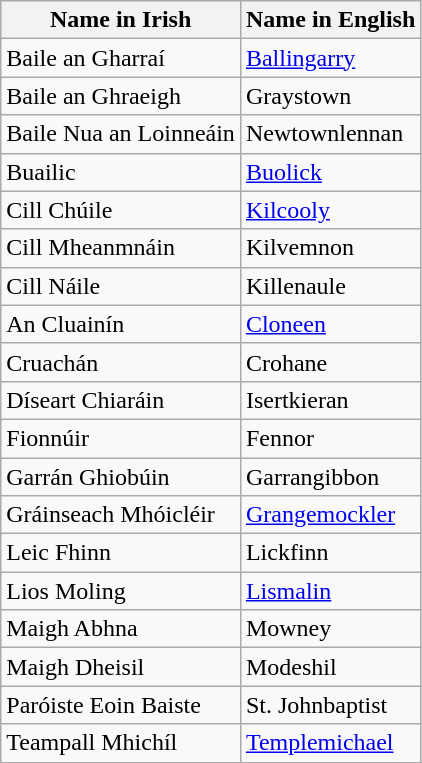<table class="wikitable">
<tr>
<th>Name in Irish</th>
<th>Name in English</th>
</tr>
<tr>
<td>Baile an Gharraí</td>
<td><a href='#'>Ballingarry</a></td>
</tr>
<tr>
<td>Baile an Ghraeigh</td>
<td>Graystown</td>
</tr>
<tr>
<td>Baile Nua an Loinneáin</td>
<td>Newtownlennan</td>
</tr>
<tr>
<td>Buailic</td>
<td><a href='#'>Buolick</a></td>
</tr>
<tr>
<td>Cill Chúile</td>
<td><a href='#'>Kilcooly</a></td>
</tr>
<tr>
<td>Cill Mheanmnáin</td>
<td>Kilvemnon</td>
</tr>
<tr>
<td>Cill Náile</td>
<td>Killenaule</td>
</tr>
<tr>
<td>An Cluainín</td>
<td><a href='#'>Cloneen</a></td>
</tr>
<tr>
<td>Cruachán</td>
<td>Crohane</td>
</tr>
<tr>
<td>Díseart Chiaráin</td>
<td>Isertkieran</td>
</tr>
<tr>
<td>Fionnúir</td>
<td>Fennor</td>
</tr>
<tr>
<td>Garrán Ghiobúin</td>
<td>Garrangibbon</td>
</tr>
<tr>
<td>Gráinseach Mhóicléir</td>
<td><a href='#'>Grangemockler</a></td>
</tr>
<tr>
<td>Leic Fhinn</td>
<td>Lickfinn</td>
</tr>
<tr>
<td>Lios Moling</td>
<td><a href='#'>Lismalin</a></td>
</tr>
<tr>
<td>Maigh Abhna</td>
<td>Mowney</td>
</tr>
<tr>
<td>Maigh Dheisil</td>
<td>Modeshil</td>
</tr>
<tr>
<td>Paróiste Eoin Baiste</td>
<td>St. Johnbaptist</td>
</tr>
<tr>
<td>Teampall Mhichíl</td>
<td><a href='#'>Templemichael</a></td>
</tr>
<tr>
</tr>
</table>
